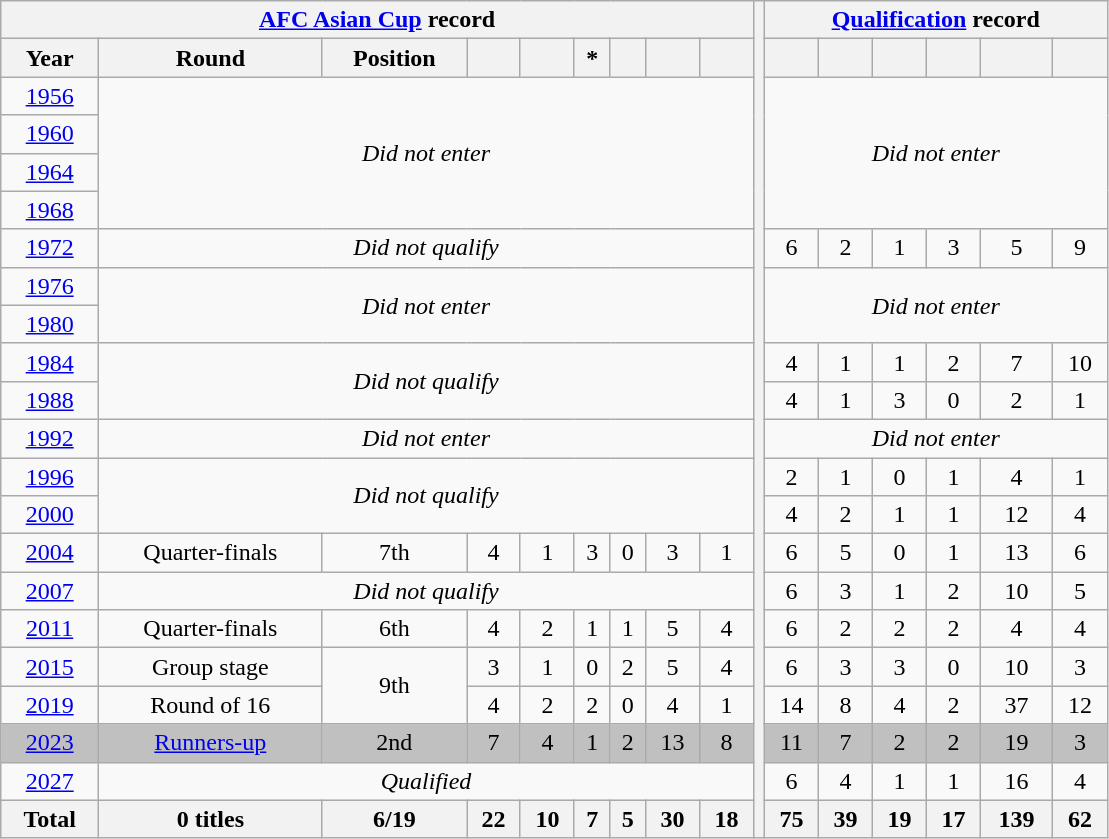<table class="wikitable" style="text-align: center;">
<tr>
<th colspan=9><a href='#'>AFC Asian Cup</a> record</th>
<th width=1% rowspan=39></th>
<th colspan=6><a href='#'>Qualification</a> record</th>
</tr>
<tr>
<th>Year</th>
<th>Round</th>
<th>Position</th>
<th></th>
<th></th>
<th>*</th>
<th></th>
<th></th>
<th></th>
<th></th>
<th></th>
<th></th>
<th></th>
<th></th>
<th></th>
</tr>
<tr>
<td> <a href='#'>1956</a></td>
<td colspan=8 rowspan=4><em>Did not enter</em></td>
<td colspan=8 rowspan=4><em>Did not enter</em></td>
</tr>
<tr>
<td> <a href='#'>1960</a></td>
</tr>
<tr>
<td> <a href='#'>1964</a></td>
</tr>
<tr>
<td> <a href='#'>1968</a></td>
</tr>
<tr>
<td> <a href='#'>1972</a></td>
<td colspan=8><em>Did not qualify</em></td>
<td>6</td>
<td>2</td>
<td>1</td>
<td>3</td>
<td>5</td>
<td>9</td>
</tr>
<tr>
<td> <a href='#'>1976</a></td>
<td colspan=8 rowspan=2><em>Did not enter</em></td>
<td colspan=8 rowspan=2><em>Did not enter</em></td>
</tr>
<tr>
<td> <a href='#'>1980</a></td>
</tr>
<tr>
<td> <a href='#'>1984</a></td>
<td colspan=8 rowspan=2><em>Did not qualify</em></td>
<td>4</td>
<td>1</td>
<td>1</td>
<td>2</td>
<td>7</td>
<td>10</td>
</tr>
<tr>
<td> <a href='#'>1988</a></td>
<td>4</td>
<td>1</td>
<td>3</td>
<td>0</td>
<td>2</td>
<td>1</td>
</tr>
<tr>
<td> <a href='#'>1992</a></td>
<td colspan=8><em>Did not enter</em></td>
<td colspan=6><em>Did not enter</em></td>
</tr>
<tr>
<td> <a href='#'>1996</a></td>
<td colspan=8 rowspan=2><em>Did not qualify</em></td>
<td>2</td>
<td>1</td>
<td>0</td>
<td>1</td>
<td>4</td>
<td>1</td>
</tr>
<tr>
<td> <a href='#'>2000</a></td>
<td>4</td>
<td>2</td>
<td>1</td>
<td>1</td>
<td>12</td>
<td>4</td>
</tr>
<tr>
<td> <a href='#'>2004</a></td>
<td>Quarter-finals</td>
<td>7th</td>
<td>4</td>
<td>1</td>
<td>3</td>
<td>0</td>
<td>3</td>
<td>1</td>
<td>6</td>
<td>5</td>
<td>0</td>
<td>1</td>
<td>13</td>
<td>6</td>
</tr>
<tr>
<td>    <a href='#'>2007</a></td>
<td colspan=8><em>Did not qualify</em></td>
<td>6</td>
<td>3</td>
<td>1</td>
<td>2</td>
<td>10</td>
<td>5</td>
</tr>
<tr>
<td> <a href='#'>2011</a></td>
<td>Quarter-finals</td>
<td>6th</td>
<td>4</td>
<td>2</td>
<td>1</td>
<td>1</td>
<td>5</td>
<td>4</td>
<td>6</td>
<td>2</td>
<td>2</td>
<td>2</td>
<td>4</td>
<td>4</td>
</tr>
<tr>
<td> <a href='#'>2015</a></td>
<td>Group stage</td>
<td rowspan=2>9th</td>
<td>3</td>
<td>1</td>
<td>0</td>
<td>2</td>
<td>5</td>
<td>4</td>
<td>6</td>
<td>3</td>
<td>3</td>
<td>0</td>
<td>10</td>
<td>3</td>
</tr>
<tr>
<td> <a href='#'>2019</a></td>
<td>Round of 16</td>
<td>4</td>
<td>2</td>
<td>2</td>
<td>0</td>
<td>4</td>
<td>1</td>
<td>14</td>
<td>8</td>
<td>4</td>
<td>2</td>
<td>37</td>
<td>12</td>
</tr>
<tr style="background:silver;">
<td> <a href='#'>2023</a></td>
<td><a href='#'>Runners-up</a></td>
<td>2nd</td>
<td>7</td>
<td>4</td>
<td>1</td>
<td>2</td>
<td>13</td>
<td>8</td>
<td>11</td>
<td>7</td>
<td>2</td>
<td>2</td>
<td>19</td>
<td>3</td>
</tr>
<tr>
<td> <a href='#'>2027</a></td>
<td colspan=8><em>Qualified</em></td>
<td>6</td>
<td>4</td>
<td>1</td>
<td>1</td>
<td>16</td>
<td>4</td>
</tr>
<tr>
<th>Total</th>
<th>0 titles</th>
<th>6/19</th>
<th>22</th>
<th>10</th>
<th>7</th>
<th>5</th>
<th>30</th>
<th>18</th>
<th>75</th>
<th>39</th>
<th>19</th>
<th>17</th>
<th>139</th>
<th>62</th>
</tr>
</table>
